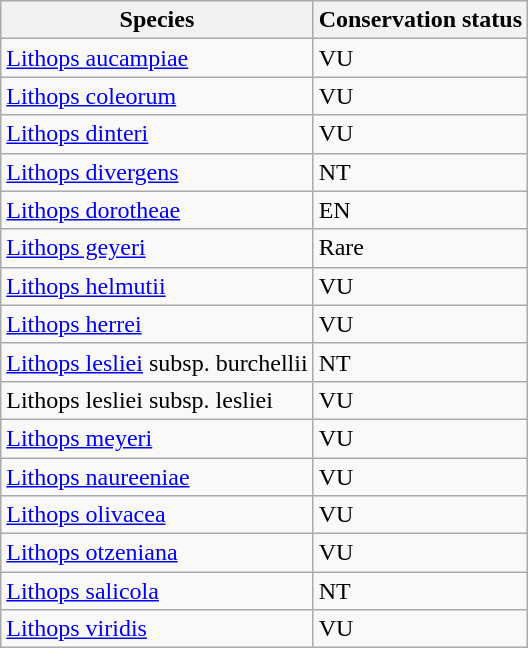<table class="wikitable">
<tr>
<th>Species</th>
<th>Conservation status</th>
</tr>
<tr>
<td><a href='#'>Lithops aucampiae</a></td>
<td>VU</td>
</tr>
<tr>
<td><a href='#'>Lithops coleorum</a></td>
<td>VU</td>
</tr>
<tr>
<td><a href='#'>Lithops dinteri</a></td>
<td>VU</td>
</tr>
<tr>
<td><a href='#'>Lithops divergens</a></td>
<td>NT</td>
</tr>
<tr>
<td><a href='#'>Lithops dorotheae</a></td>
<td>EN</td>
</tr>
<tr>
<td><a href='#'>Lithops geyeri</a></td>
<td>Rare</td>
</tr>
<tr>
<td><a href='#'>Lithops helmutii</a></td>
<td>VU</td>
</tr>
<tr>
<td><a href='#'>Lithops herrei</a></td>
<td>VU</td>
</tr>
<tr>
<td><a href='#'>Lithops lesliei</a> subsp. burchellii</td>
<td>NT</td>
</tr>
<tr>
<td>Lithops lesliei subsp. lesliei</td>
<td>VU</td>
</tr>
<tr>
<td><a href='#'>Lithops meyeri</a></td>
<td>VU</td>
</tr>
<tr>
<td><a href='#'>Lithops naureeniae</a></td>
<td>VU</td>
</tr>
<tr>
<td><a href='#'>Lithops olivacea</a></td>
<td>VU</td>
</tr>
<tr>
<td><a href='#'>Lithops otzeniana</a></td>
<td>VU</td>
</tr>
<tr>
<td><a href='#'>Lithops salicola</a></td>
<td>NT</td>
</tr>
<tr>
<td><a href='#'>Lithops viridis</a></td>
<td>VU</td>
</tr>
</table>
